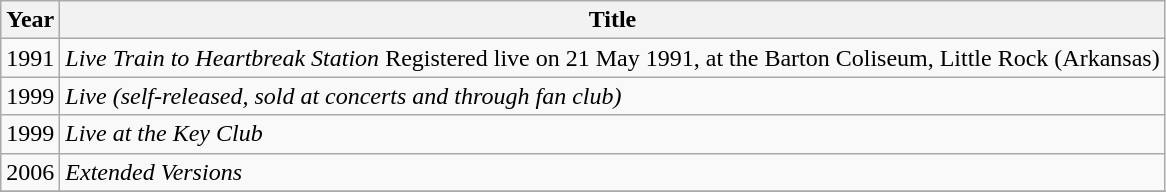<table class="wikitable">
<tr>
<th>Year</th>
<th>Title</th>
</tr>
<tr>
<td>1991</td>
<td><em>Live Train to Heartbreak Station</em> Registered live on 21 May 1991, at the Barton Coliseum, Little Rock (Arkansas)</td>
</tr>
<tr>
<td>1999</td>
<td><em>Live (self-released, sold at concerts and through fan club)</em></td>
</tr>
<tr>
<td>1999</td>
<td><em>Live at the Key Club</em></td>
</tr>
<tr>
<td>2006</td>
<td><em>Extended Versions</em></td>
</tr>
<tr>
</tr>
</table>
